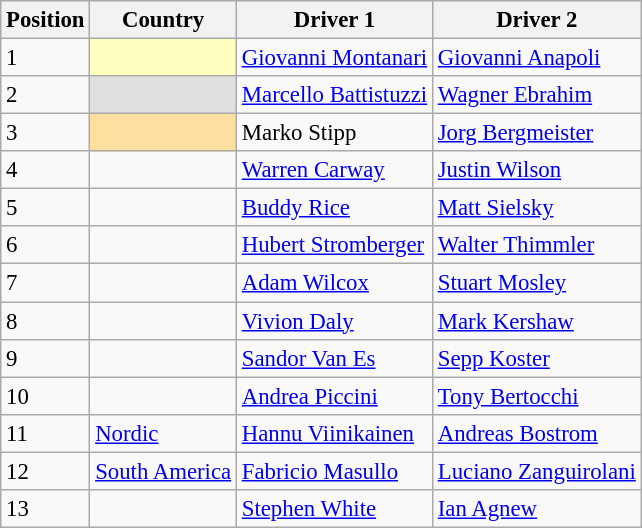<table class="wikitable"  style="font-size:95%">
<tr>
<th>Position</th>
<th>Country</th>
<th>Driver 1</th>
<th>Driver 2</th>
</tr>
<tr>
<td>1</td>
<td style="background:#FFFFBF;"></td>
<td><a href='#'>Giovanni Montanari</a></td>
<td><a href='#'>Giovanni Anapoli</a></td>
</tr>
<tr>
<td>2</td>
<td style="background:#DFDFDF;"></td>
<td><a href='#'>Marcello Battistuzzi</a></td>
<td><a href='#'>Wagner Ebrahim</a></td>
</tr>
<tr>
<td>3</td>
<td style="background:#FFDF9F;"></td>
<td>Marko Stipp</td>
<td><a href='#'>Jorg Bergmeister</a></td>
</tr>
<tr>
<td>4</td>
<td></td>
<td><a href='#'>Warren Carway</a></td>
<td><a href='#'>Justin Wilson</a></td>
</tr>
<tr>
<td>5</td>
<td></td>
<td><a href='#'>Buddy Rice</a></td>
<td><a href='#'>Matt Sielsky</a></td>
</tr>
<tr>
<td>6</td>
<td></td>
<td><a href='#'>Hubert Stromberger</a></td>
<td><a href='#'>Walter Thimmler</a></td>
</tr>
<tr>
<td>7</td>
<td></td>
<td><a href='#'>Adam Wilcox</a></td>
<td><a href='#'>Stuart Mosley</a></td>
</tr>
<tr>
<td>8</td>
<td></td>
<td><a href='#'>Vivion Daly</a></td>
<td><a href='#'>Mark Kershaw</a></td>
</tr>
<tr>
<td>9</td>
<td></td>
<td><a href='#'>Sandor Van Es</a></td>
<td><a href='#'>Sepp Koster</a></td>
</tr>
<tr>
<td>10</td>
<td></td>
<td><a href='#'>Andrea Piccini</a></td>
<td><a href='#'>Tony Bertocchi</a></td>
</tr>
<tr>
<td>11</td>
<td><a href='#'>Nordic</a></td>
<td><a href='#'>Hannu Viinikainen</a></td>
<td><a href='#'>Andreas Bostrom</a></td>
</tr>
<tr>
<td>12</td>
<td><a href='#'>South America</a></td>
<td><a href='#'>Fabricio Masullo</a></td>
<td><a href='#'>Luciano Zanguirolani</a></td>
</tr>
<tr>
<td>13</td>
<td></td>
<td><a href='#'>Stephen White</a></td>
<td><a href='#'>Ian Agnew</a></td>
</tr>
</table>
